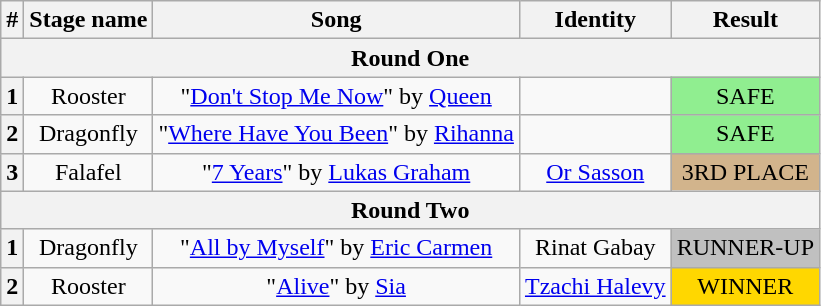<table class="wikitable plainrowheaders" style="text-align: center;">
<tr>
<th>#</th>
<th>Stage name</th>
<th>Song</th>
<th>Identity</th>
<th>Result</th>
</tr>
<tr>
<th colspan="5">Round One</th>
</tr>
<tr>
<th>1</th>
<td>Rooster</td>
<td>"<a href='#'>Don't Stop Me Now</a>" by <a href='#'>Queen</a></td>
<td></td>
<td bgcolor="lightgreen">SAFE</td>
</tr>
<tr>
<th>2</th>
<td>Dragonfly</td>
<td>"<a href='#'>Where Have You Been</a>" by <a href='#'>Rihanna</a></td>
<td></td>
<td bgcolor="lightgreen">SAFE</td>
</tr>
<tr>
<th>3</th>
<td>Falafel</td>
<td>"<a href='#'>7 Years</a>" by <a href='#'>Lukas Graham</a></td>
<td><a href='#'>Or Sasson</a></td>
<td bgcolor="tan">3RD PLACE</td>
</tr>
<tr>
<th colspan="5">Round Two</th>
</tr>
<tr>
<th>1</th>
<td>Dragonfly</td>
<td>"<a href='#'>All by Myself</a>" by <a href='#'>Eric Carmen</a></td>
<td>Rinat Gabay</td>
<td bgcolor="silver">RUNNER-UP</td>
</tr>
<tr>
<th>2</th>
<td>Rooster</td>
<td>"<a href='#'>Alive</a>" by <a href='#'>Sia</a></td>
<td><a href='#'>Tzachi Halevy</a></td>
<td bgcolor="gold">WINNER</td>
</tr>
</table>
